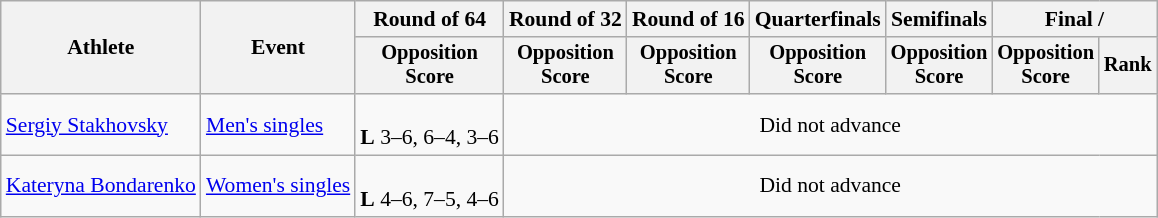<table class=wikitable style="font-size:90%">
<tr>
<th rowspan="2">Athlete</th>
<th rowspan="2">Event</th>
<th>Round of 64</th>
<th>Round of 32</th>
<th>Round of 16</th>
<th>Quarterfinals</th>
<th>Semifinals</th>
<th colspan=2>Final / </th>
</tr>
<tr style="font-size:95%">
<th>Opposition<br>Score</th>
<th>Opposition<br>Score</th>
<th>Opposition<br>Score</th>
<th>Opposition<br>Score</th>
<th>Opposition<br>Score</th>
<th>Opposition<br>Score</th>
<th>Rank</th>
</tr>
<tr align=center>
<td align=left><a href='#'>Sergiy Stakhovsky</a></td>
<td align=left><a href='#'>Men's singles</a></td>
<td><br><strong>L</strong> 3–6, 6–4, 3–6</td>
<td colspan=6>Did not advance</td>
</tr>
<tr align=center>
<td align=left><a href='#'>Kateryna Bondarenko</a></td>
<td align=left><a href='#'>Women's singles</a></td>
<td><br><strong>L</strong> 4–6, 7–5, 4–6</td>
<td colspan=6>Did not advance</td>
</tr>
</table>
